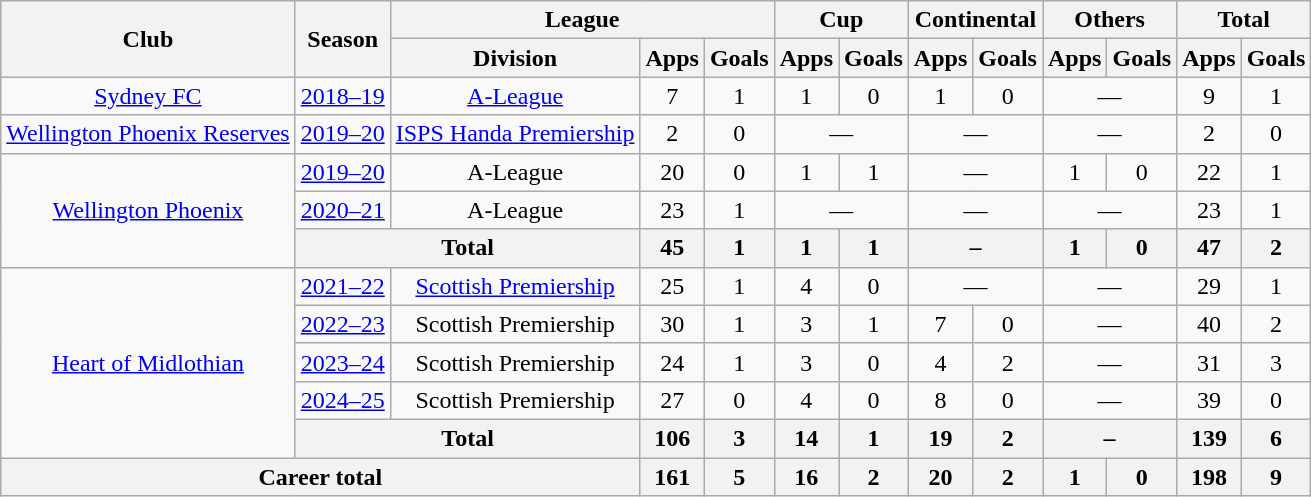<table class="wikitable" style="text-align:center">
<tr>
<th rowspan="2">Club</th>
<th rowspan="2">Season</th>
<th colspan="3">League</th>
<th colspan="2">Cup</th>
<th colspan="2">Continental</th>
<th colspan="2">Others</th>
<th colspan="2">Total</th>
</tr>
<tr>
<th>Division</th>
<th>Apps</th>
<th>Goals</th>
<th>Apps</th>
<th>Goals</th>
<th>Apps</th>
<th>Goals</th>
<th>Apps</th>
<th>Goals</th>
<th>Apps</th>
<th>Goals</th>
</tr>
<tr>
<td><a href='#'>Sydney FC</a></td>
<td><a href='#'>2018–19</a></td>
<td><a href='#'>A-League</a></td>
<td>7</td>
<td>1</td>
<td>1</td>
<td>0</td>
<td>1</td>
<td>0</td>
<td colspan="2">—</td>
<td>9</td>
<td>1</td>
</tr>
<tr>
<td><a href='#'>Wellington Phoenix Reserves</a></td>
<td><a href='#'>2019–20</a></td>
<td><a href='#'>ISPS Handa Premiership</a></td>
<td>2</td>
<td>0</td>
<td colspan="2">—</td>
<td colspan="2">—</td>
<td colspan="2">—</td>
<td>2</td>
<td>0</td>
</tr>
<tr>
<td rowspan="3"><a href='#'>Wellington Phoenix</a></td>
<td><a href='#'>2019–20</a></td>
<td>A-League</td>
<td>20</td>
<td>0</td>
<td>1</td>
<td>1</td>
<td colspan="2">—</td>
<td>1</td>
<td>0</td>
<td>22</td>
<td>1</td>
</tr>
<tr>
<td><a href='#'>2020–21</a></td>
<td>A-League</td>
<td>23</td>
<td>1</td>
<td colspan="2">—</td>
<td colspan="2">—</td>
<td colspan="2">—</td>
<td>23</td>
<td>1</td>
</tr>
<tr>
<th colspan="2">Total</th>
<th>45</th>
<th>1</th>
<th>1</th>
<th>1</th>
<th colspan="2">–</th>
<th>1</th>
<th>0</th>
<th>47</th>
<th>2</th>
</tr>
<tr>
<td rowspan="5"><a href='#'>Heart of Midlothian</a></td>
<td><a href='#'>2021–22</a></td>
<td><a href='#'>Scottish Premiership</a></td>
<td>25</td>
<td>1</td>
<td>4</td>
<td>0</td>
<td colspan="2">—</td>
<td colspan="2">—</td>
<td>29</td>
<td>1</td>
</tr>
<tr>
<td><a href='#'>2022–23</a></td>
<td>Scottish Premiership</td>
<td>30</td>
<td>1</td>
<td>3</td>
<td>1</td>
<td>7</td>
<td>0</td>
<td colspan="2">—</td>
<td>40</td>
<td>2</td>
</tr>
<tr>
<td><a href='#'>2023–24</a></td>
<td>Scottish Premiership</td>
<td>24</td>
<td>1</td>
<td>3</td>
<td>0</td>
<td>4</td>
<td>2</td>
<td colspan="2">—</td>
<td>31</td>
<td>3</td>
</tr>
<tr>
<td><a href='#'>2024–25</a></td>
<td>Scottish Premiership</td>
<td>27</td>
<td>0</td>
<td>4</td>
<td>0</td>
<td>8</td>
<td>0</td>
<td colspan="2">—</td>
<td>39</td>
<td>0</td>
</tr>
<tr>
<th colspan="2">Total</th>
<th>106</th>
<th>3</th>
<th>14</th>
<th>1</th>
<th>19</th>
<th>2</th>
<th colspan="2">–</th>
<th>139</th>
<th>6</th>
</tr>
<tr>
<th colspan="3">Career total</th>
<th>161</th>
<th>5</th>
<th>16</th>
<th>2</th>
<th>20</th>
<th>2</th>
<th>1</th>
<th>0</th>
<th>198</th>
<th>9</th>
</tr>
</table>
